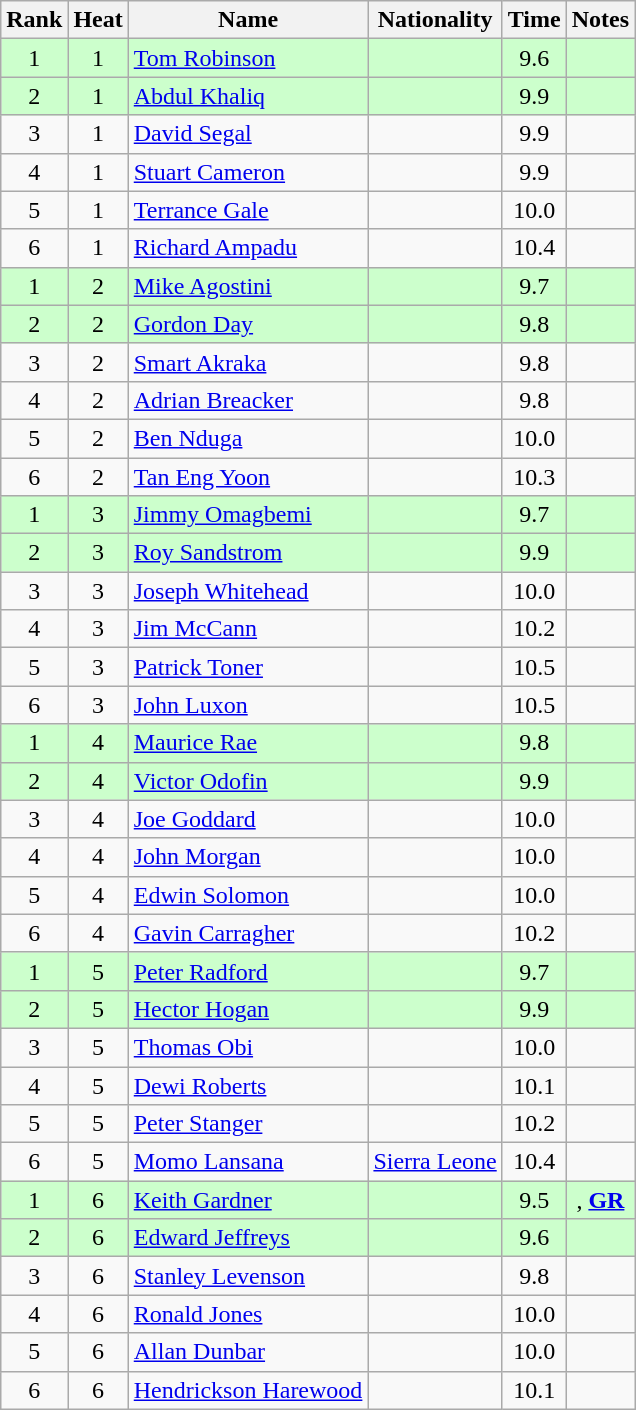<table class="wikitable sortable" style="text-align:center">
<tr>
<th>Rank</th>
<th>Heat</th>
<th>Name</th>
<th>Nationality</th>
<th>Time</th>
<th>Notes</th>
</tr>
<tr bgcolor=ccffcc>
<td>1</td>
<td>1</td>
<td align=left><a href='#'>Tom Robinson</a></td>
<td align=left></td>
<td>9.6</td>
<td></td>
</tr>
<tr bgcolor=ccffcc>
<td>2</td>
<td>1</td>
<td align=left><a href='#'>Abdul Khaliq</a></td>
<td align=left></td>
<td>9.9</td>
<td></td>
</tr>
<tr>
<td>3</td>
<td>1</td>
<td align=left><a href='#'>David Segal</a></td>
<td align=left></td>
<td>9.9</td>
<td></td>
</tr>
<tr>
<td>4</td>
<td>1</td>
<td align=left><a href='#'>Stuart Cameron</a></td>
<td align=left></td>
<td>9.9</td>
<td></td>
</tr>
<tr>
<td>5</td>
<td>1</td>
<td align=left><a href='#'>Terrance Gale</a></td>
<td align=left></td>
<td>10.0</td>
<td></td>
</tr>
<tr>
<td>6</td>
<td>1</td>
<td align=left><a href='#'>Richard Ampadu</a></td>
<td align=left></td>
<td>10.4</td>
<td></td>
</tr>
<tr bgcolor=ccffcc>
<td>1</td>
<td>2</td>
<td align=left><a href='#'>Mike Agostini</a></td>
<td align=left></td>
<td>9.7</td>
<td></td>
</tr>
<tr bgcolor=ccffcc>
<td>2</td>
<td>2</td>
<td align=left><a href='#'>Gordon Day</a></td>
<td align=left></td>
<td>9.8</td>
<td></td>
</tr>
<tr>
<td>3</td>
<td>2</td>
<td align=left><a href='#'>Smart Akraka</a></td>
<td align=left></td>
<td>9.8</td>
<td></td>
</tr>
<tr>
<td>4</td>
<td>2</td>
<td align=left><a href='#'>Adrian Breacker</a></td>
<td align=left></td>
<td>9.8</td>
<td></td>
</tr>
<tr>
<td>5</td>
<td>2</td>
<td align=left><a href='#'>Ben Nduga</a></td>
<td align=left></td>
<td>10.0</td>
<td></td>
</tr>
<tr>
<td>6</td>
<td>2</td>
<td align=left><a href='#'>Tan Eng Yoon</a></td>
<td align=left></td>
<td>10.3</td>
<td></td>
</tr>
<tr bgcolor=ccffcc>
<td>1</td>
<td>3</td>
<td align=left><a href='#'>Jimmy Omagbemi</a></td>
<td align=left></td>
<td>9.7</td>
<td></td>
</tr>
<tr bgcolor=ccffcc>
<td>2</td>
<td>3</td>
<td align=left><a href='#'>Roy Sandstrom</a></td>
<td align=left></td>
<td>9.9</td>
<td></td>
</tr>
<tr>
<td>3</td>
<td>3</td>
<td align=left><a href='#'>Joseph Whitehead</a></td>
<td align=left></td>
<td>10.0</td>
<td></td>
</tr>
<tr>
<td>4</td>
<td>3</td>
<td align=left><a href='#'>Jim McCann</a></td>
<td align=left></td>
<td>10.2</td>
<td></td>
</tr>
<tr>
<td>5</td>
<td>3</td>
<td align=left><a href='#'>Patrick Toner</a></td>
<td align=left></td>
<td>10.5</td>
<td></td>
</tr>
<tr>
<td>6</td>
<td>3</td>
<td align=left><a href='#'>John Luxon</a></td>
<td align=left></td>
<td>10.5</td>
<td></td>
</tr>
<tr bgcolor=ccffcc>
<td>1</td>
<td>4</td>
<td align=left><a href='#'>Maurice Rae</a></td>
<td align=left></td>
<td>9.8</td>
<td></td>
</tr>
<tr bgcolor=ccffcc>
<td>2</td>
<td>4</td>
<td align=left><a href='#'>Victor Odofin</a></td>
<td align=left></td>
<td>9.9</td>
<td></td>
</tr>
<tr>
<td>3</td>
<td>4</td>
<td align=left><a href='#'>Joe Goddard</a></td>
<td align=left></td>
<td>10.0</td>
<td></td>
</tr>
<tr>
<td>4</td>
<td>4</td>
<td align=left><a href='#'>John Morgan</a></td>
<td align=left></td>
<td>10.0</td>
<td></td>
</tr>
<tr>
<td>5</td>
<td>4</td>
<td align=left><a href='#'>Edwin Solomon</a></td>
<td align=left></td>
<td>10.0</td>
<td></td>
</tr>
<tr>
<td>6</td>
<td>4</td>
<td align=left><a href='#'>Gavin Carragher</a></td>
<td align=left></td>
<td>10.2</td>
<td></td>
</tr>
<tr bgcolor=ccffcc>
<td>1</td>
<td>5</td>
<td align=left><a href='#'>Peter Radford</a></td>
<td align=left></td>
<td>9.7</td>
<td></td>
</tr>
<tr bgcolor=ccffcc>
<td>2</td>
<td>5</td>
<td align=left><a href='#'>Hector Hogan</a></td>
<td align=left></td>
<td>9.9</td>
<td></td>
</tr>
<tr>
<td>3</td>
<td>5</td>
<td align=left><a href='#'>Thomas Obi</a></td>
<td align=left></td>
<td>10.0</td>
<td></td>
</tr>
<tr>
<td>4</td>
<td>5</td>
<td align=left><a href='#'>Dewi Roberts</a></td>
<td align=left></td>
<td>10.1</td>
<td></td>
</tr>
<tr>
<td>5</td>
<td>5</td>
<td align=left><a href='#'>Peter Stanger</a></td>
<td align=left></td>
<td>10.2</td>
<td></td>
</tr>
<tr>
<td>6</td>
<td>5</td>
<td align=left><a href='#'>Momo Lansana</a></td>
<td align=left> <a href='#'>Sierra Leone</a></td>
<td>10.4</td>
<td></td>
</tr>
<tr bgcolor=ccffcc>
<td>1</td>
<td>6</td>
<td align=left><a href='#'>Keith Gardner</a></td>
<td align=left></td>
<td>9.5</td>
<td>, <strong><a href='#'>GR</a></strong></td>
</tr>
<tr bgcolor=ccffcc>
<td>2</td>
<td>6</td>
<td align=left><a href='#'>Edward Jeffreys</a></td>
<td align=left></td>
<td>9.6</td>
<td></td>
</tr>
<tr>
<td>3</td>
<td>6</td>
<td align=left><a href='#'>Stanley Levenson</a></td>
<td align=left></td>
<td>9.8</td>
<td></td>
</tr>
<tr>
<td>4</td>
<td>6</td>
<td align=left><a href='#'>Ronald Jones</a></td>
<td align=left></td>
<td>10.0</td>
<td></td>
</tr>
<tr>
<td>5</td>
<td>6</td>
<td align=left><a href='#'>Allan Dunbar</a></td>
<td align=left></td>
<td>10.0</td>
<td></td>
</tr>
<tr>
<td>6</td>
<td>6</td>
<td align=left><a href='#'>Hendrickson Harewood</a></td>
<td align=left></td>
<td>10.1</td>
<td></td>
</tr>
</table>
